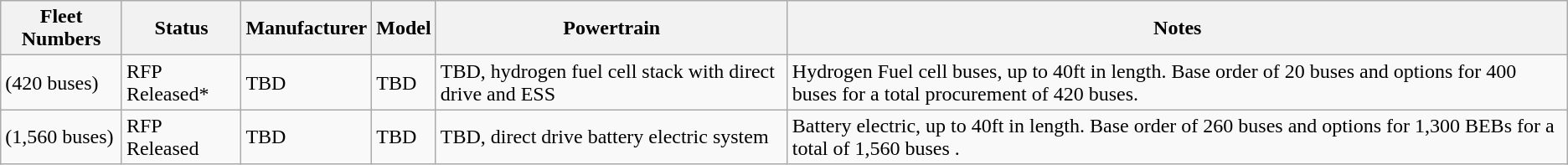<table class="wikitable">
<tr>
<th>Fleet Numbers</th>
<th>Status</th>
<th>Manufacturer</th>
<th>Model</th>
<th>Powertrain</th>
<th>Notes</th>
</tr>
<tr>
<td>(420 buses)</td>
<td>RFP Released*</td>
<td>TBD</td>
<td>TBD</td>
<td>TBD, hydrogen fuel cell stack with direct drive and ESS</td>
<td>Hydrogen Fuel cell buses, up to 40ft in length. Base order of 20 buses and options for 400 buses for a total procurement of 420 buses. </td>
</tr>
<tr>
<td>(1,560 buses)</td>
<td>RFP Released</td>
<td>TBD</td>
<td>TBD</td>
<td>TBD, direct drive battery electric system</td>
<td>Battery electric, up to 40ft in length. Base order of 260 buses and options for 1,300 BEBs for a total of 1,560 buses .</td>
</tr>
</table>
